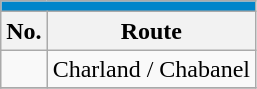<table align=center class="wikitable">
<tr>
<th style="background: #0085CA; font-size:100%; color:#FFFFFF;" colspan="2"><a href='#'></a></th>
</tr>
<tr>
<th>No.</th>
<th>Route</th>
</tr>
<tr>
<td></td>
<td>Charland / Chabanel</td>
</tr>
<tr>
</tr>
</table>
